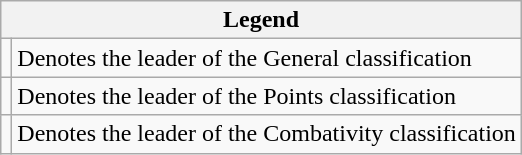<table class="wikitable">
<tr>
<th colspan=2>Legend</th>
</tr>
<tr>
<td></td>
<td>Denotes the leader of the General classification</td>
</tr>
<tr>
<td></td>
<td>Denotes the leader of the Points classification</td>
</tr>
<tr>
<td></td>
<td>Denotes the leader of the Combativity classification</td>
</tr>
</table>
